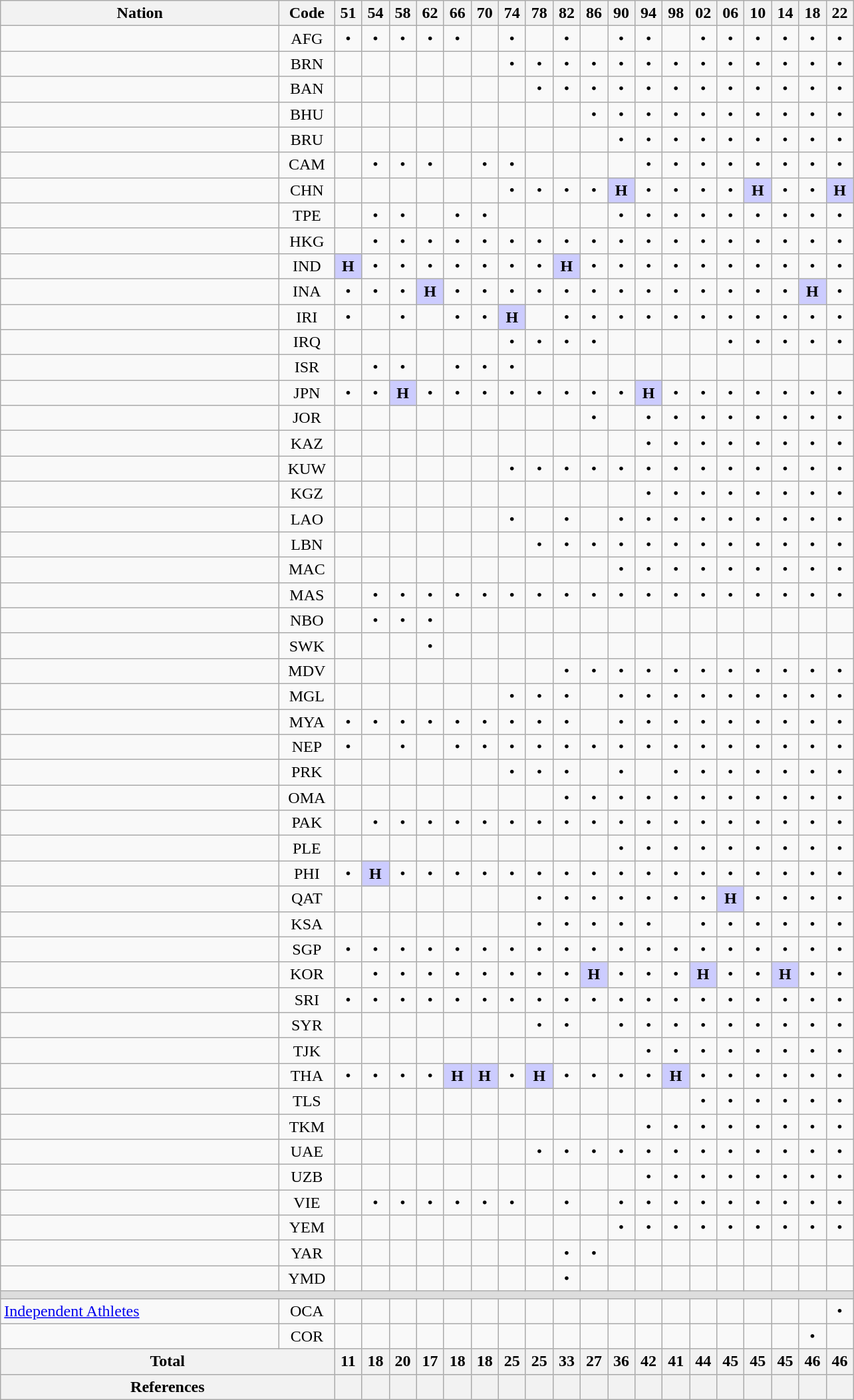<table class="wikitable" style="text-align:center">
<tr>
<th style="width:17em">Nation</th>
<th style="width:3em">Code</th>
<th width=20>51</th>
<th width=20>54</th>
<th width=20>58</th>
<th width=20>62</th>
<th width=20>66</th>
<th width=20>70</th>
<th width=20>74</th>
<th width=20>78</th>
<th width=20>82</th>
<th width=20>86</th>
<th width=20>90</th>
<th width=20>94</th>
<th width=20>98</th>
<th width=20>02</th>
<th width=20>06</th>
<th width=20>10</th>
<th width=20>14</th>
<th width=20>18</th>
<th width=20>22</th>
</tr>
<tr>
<td align=left></td>
<td>AFG</td>
<td>•</td>
<td>•</td>
<td>•</td>
<td>•</td>
<td>•</td>
<td></td>
<td>•</td>
<td></td>
<td>•</td>
<td></td>
<td>•</td>
<td>•</td>
<td></td>
<td>•</td>
<td>•</td>
<td>•</td>
<td>•</td>
<td>•</td>
<td>•</td>
</tr>
<tr>
<td align=left></td>
<td>BRN</td>
<td></td>
<td></td>
<td></td>
<td></td>
<td></td>
<td></td>
<td>•</td>
<td>•</td>
<td>•</td>
<td>•</td>
<td>•</td>
<td>•</td>
<td>•</td>
<td>•</td>
<td>•</td>
<td>•</td>
<td>•</td>
<td>•</td>
<td>•</td>
</tr>
<tr>
<td align=left></td>
<td>BAN</td>
<td></td>
<td></td>
<td></td>
<td></td>
<td></td>
<td></td>
<td></td>
<td>•</td>
<td>•</td>
<td>•</td>
<td>•</td>
<td>•</td>
<td>•</td>
<td>•</td>
<td>•</td>
<td>•</td>
<td>•</td>
<td>•</td>
<td>•</td>
</tr>
<tr>
<td align=left></td>
<td>BHU</td>
<td></td>
<td></td>
<td></td>
<td></td>
<td></td>
<td></td>
<td></td>
<td></td>
<td></td>
<td>•</td>
<td>•</td>
<td>•</td>
<td>•</td>
<td>•</td>
<td>•</td>
<td>•</td>
<td>•</td>
<td>•</td>
<td>•</td>
</tr>
<tr>
<td align=left></td>
<td>BRU</td>
<td></td>
<td></td>
<td></td>
<td></td>
<td></td>
<td></td>
<td></td>
<td></td>
<td></td>
<td></td>
<td>•</td>
<td>•</td>
<td>•</td>
<td>•</td>
<td>•</td>
<td>•</td>
<td>•</td>
<td>•</td>
<td>•</td>
</tr>
<tr>
<td align=left></td>
<td>CAM</td>
<td></td>
<td>•</td>
<td>•</td>
<td>•</td>
<td></td>
<td>•</td>
<td>•</td>
<td></td>
<td></td>
<td></td>
<td></td>
<td>•</td>
<td>•</td>
<td>•</td>
<td>•</td>
<td>•</td>
<td>•</td>
<td>•</td>
<td>•</td>
</tr>
<tr>
<td align=left></td>
<td>CHN</td>
<td></td>
<td></td>
<td></td>
<td></td>
<td></td>
<td></td>
<td>•</td>
<td>•</td>
<td>•</td>
<td>•</td>
<td bgcolor=#ccccff><strong>H</strong></td>
<td>•</td>
<td>•</td>
<td>•</td>
<td>•</td>
<td bgcolor=#ccccff><strong>H</strong></td>
<td>•</td>
<td>•</td>
<td bgcolor=#ccccff><strong>H</strong></td>
</tr>
<tr>
<td align=left></td>
<td>TPE</td>
<td></td>
<td>•</td>
<td>•</td>
<td></td>
<td>•</td>
<td>•</td>
<td></td>
<td></td>
<td></td>
<td></td>
<td>•</td>
<td>•</td>
<td>•</td>
<td>•</td>
<td>•</td>
<td>•</td>
<td>•</td>
<td>•</td>
<td>•</td>
</tr>
<tr>
<td align=left></td>
<td>HKG</td>
<td></td>
<td>•</td>
<td>•</td>
<td>•</td>
<td>•</td>
<td>•</td>
<td>•</td>
<td>•</td>
<td>•</td>
<td>•</td>
<td>•</td>
<td>•</td>
<td>•</td>
<td>•</td>
<td>•</td>
<td>•</td>
<td>•</td>
<td>•</td>
<td>•</td>
</tr>
<tr>
<td align=left></td>
<td>IND</td>
<td bgcolor=#ccccff><strong>H</strong></td>
<td>•</td>
<td>•</td>
<td>•</td>
<td>•</td>
<td>•</td>
<td>•</td>
<td>•</td>
<td bgcolor=#ccccff><strong>H</strong></td>
<td>•</td>
<td>•</td>
<td>•</td>
<td>•</td>
<td>•</td>
<td>•</td>
<td>•</td>
<td>•</td>
<td>•</td>
<td>•</td>
</tr>
<tr>
<td align=left></td>
<td>INA</td>
<td>•</td>
<td>•</td>
<td>•</td>
<td bgcolor=#ccccff><strong>H</strong></td>
<td>•</td>
<td>•</td>
<td>•</td>
<td>•</td>
<td>•</td>
<td>•</td>
<td>•</td>
<td>•</td>
<td>•</td>
<td>•</td>
<td>•</td>
<td>•</td>
<td>•</td>
<td bgcolor=#ccccff><strong>H</strong></td>
<td>•</td>
</tr>
<tr>
<td align=left></td>
<td>IRI</td>
<td>•</td>
<td></td>
<td>•</td>
<td></td>
<td>•</td>
<td>•</td>
<td bgcolor=#ccccff><strong>H</strong></td>
<td></td>
<td>•</td>
<td>•</td>
<td>•</td>
<td>•</td>
<td>•</td>
<td>•</td>
<td>•</td>
<td>•</td>
<td>•</td>
<td>•</td>
<td>•</td>
</tr>
<tr>
<td align=left></td>
<td>IRQ</td>
<td></td>
<td></td>
<td></td>
<td></td>
<td></td>
<td></td>
<td>•</td>
<td>•</td>
<td>•</td>
<td>•</td>
<td></td>
<td></td>
<td></td>
<td></td>
<td>•</td>
<td>•</td>
<td>•</td>
<td>•</td>
<td>•</td>
</tr>
<tr>
<td align=left></td>
<td>ISR</td>
<td></td>
<td>•</td>
<td>•</td>
<td></td>
<td>•</td>
<td>•</td>
<td>•</td>
<td></td>
<td></td>
<td></td>
<td></td>
<td></td>
<td></td>
<td></td>
<td></td>
<td></td>
<td></td>
<td></td>
<td></td>
</tr>
<tr>
<td align=left></td>
<td>JPN</td>
<td>•</td>
<td>•</td>
<td bgcolor=#ccccff><strong>H</strong></td>
<td>•</td>
<td>•</td>
<td>•</td>
<td>•</td>
<td>•</td>
<td>•</td>
<td>•</td>
<td>•</td>
<td bgcolor=#ccccff><strong>H</strong></td>
<td>•</td>
<td>•</td>
<td>•</td>
<td>•</td>
<td>•</td>
<td>•</td>
<td>•</td>
</tr>
<tr>
<td align=left></td>
<td>JOR</td>
<td></td>
<td></td>
<td></td>
<td></td>
<td></td>
<td></td>
<td></td>
<td></td>
<td></td>
<td>•</td>
<td></td>
<td>•</td>
<td>•</td>
<td>•</td>
<td>•</td>
<td>•</td>
<td>•</td>
<td>•</td>
<td>•</td>
</tr>
<tr>
<td align=left></td>
<td>KAZ</td>
<td></td>
<td></td>
<td></td>
<td></td>
<td></td>
<td></td>
<td></td>
<td></td>
<td></td>
<td></td>
<td></td>
<td>•</td>
<td>•</td>
<td>•</td>
<td>•</td>
<td>•</td>
<td>•</td>
<td>•</td>
<td>•</td>
</tr>
<tr>
<td align=left></td>
<td>KUW</td>
<td></td>
<td></td>
<td></td>
<td></td>
<td></td>
<td></td>
<td>•</td>
<td>•</td>
<td>•</td>
<td>•</td>
<td>•</td>
<td>•</td>
<td>•</td>
<td>•</td>
<td>•</td>
<td>•</td>
<td>•</td>
<td>•</td>
<td>•</td>
</tr>
<tr>
<td align=left></td>
<td>KGZ</td>
<td></td>
<td></td>
<td></td>
<td></td>
<td></td>
<td></td>
<td></td>
<td></td>
<td></td>
<td></td>
<td></td>
<td>•</td>
<td>•</td>
<td>•</td>
<td>•</td>
<td>•</td>
<td>•</td>
<td>•</td>
<td>•</td>
</tr>
<tr>
<td align=left></td>
<td>LAO</td>
<td></td>
<td></td>
<td></td>
<td></td>
<td></td>
<td></td>
<td>•</td>
<td></td>
<td>•</td>
<td></td>
<td>•</td>
<td>•</td>
<td>•</td>
<td>•</td>
<td>•</td>
<td>•</td>
<td>•</td>
<td>•</td>
<td>•</td>
</tr>
<tr>
<td align=left></td>
<td>LBN</td>
<td></td>
<td></td>
<td></td>
<td></td>
<td></td>
<td></td>
<td></td>
<td>•</td>
<td>•</td>
<td>•</td>
<td>•</td>
<td>•</td>
<td>•</td>
<td>•</td>
<td>•</td>
<td>•</td>
<td>•</td>
<td>•</td>
<td>•</td>
</tr>
<tr>
<td align=left></td>
<td>MAC</td>
<td></td>
<td></td>
<td></td>
<td></td>
<td></td>
<td></td>
<td></td>
<td></td>
<td></td>
<td></td>
<td>•</td>
<td>•</td>
<td>•</td>
<td>•</td>
<td>•</td>
<td>•</td>
<td>•</td>
<td>•</td>
<td>•</td>
</tr>
<tr>
<td align=left></td>
<td>MAS</td>
<td></td>
<td>•</td>
<td>•</td>
<td>•</td>
<td>•</td>
<td>•</td>
<td>•</td>
<td>•</td>
<td>•</td>
<td>•</td>
<td>•</td>
<td>•</td>
<td>•</td>
<td>•</td>
<td>•</td>
<td>•</td>
<td>•</td>
<td>•</td>
<td>•</td>
</tr>
<tr>
<td align=left><span></span></td>
<td>NBO</td>
<td></td>
<td>•</td>
<td>•</td>
<td>•</td>
<td></td>
<td></td>
<td></td>
<td></td>
<td></td>
<td></td>
<td></td>
<td></td>
<td></td>
<td></td>
<td></td>
<td></td>
<td></td>
<td></td>
<td></td>
</tr>
<tr>
<td align=left><span></span></td>
<td>SWK</td>
<td></td>
<td></td>
<td></td>
<td>•</td>
<td></td>
<td></td>
<td></td>
<td></td>
<td></td>
<td></td>
<td></td>
<td></td>
<td></td>
<td></td>
<td></td>
<td></td>
<td></td>
<td></td>
<td></td>
</tr>
<tr>
<td align=left></td>
<td>MDV</td>
<td></td>
<td></td>
<td></td>
<td></td>
<td></td>
<td></td>
<td></td>
<td></td>
<td>•</td>
<td>•</td>
<td>•</td>
<td>•</td>
<td>•</td>
<td>•</td>
<td>•</td>
<td>•</td>
<td>•</td>
<td>•</td>
<td>•</td>
</tr>
<tr>
<td align=left></td>
<td>MGL</td>
<td></td>
<td></td>
<td></td>
<td></td>
<td></td>
<td></td>
<td>•</td>
<td>•</td>
<td>•</td>
<td></td>
<td>•</td>
<td>•</td>
<td>•</td>
<td>•</td>
<td>•</td>
<td>•</td>
<td>•</td>
<td>•</td>
<td>•</td>
</tr>
<tr>
<td align=left></td>
<td>MYA</td>
<td>•</td>
<td>•</td>
<td>•</td>
<td>•</td>
<td>•</td>
<td>•</td>
<td>•</td>
<td>•</td>
<td>•</td>
<td></td>
<td>•</td>
<td>•</td>
<td>•</td>
<td>•</td>
<td>•</td>
<td>•</td>
<td>•</td>
<td>•</td>
<td>•</td>
</tr>
<tr>
<td align=left></td>
<td>NEP</td>
<td>•</td>
<td></td>
<td>•</td>
<td></td>
<td>•</td>
<td>•</td>
<td>•</td>
<td>•</td>
<td>•</td>
<td>•</td>
<td>•</td>
<td>•</td>
<td>•</td>
<td>•</td>
<td>•</td>
<td>•</td>
<td>•</td>
<td>•</td>
<td>•</td>
</tr>
<tr>
<td align=left></td>
<td>PRK</td>
<td></td>
<td></td>
<td></td>
<td></td>
<td></td>
<td></td>
<td>•</td>
<td>•</td>
<td>•</td>
<td></td>
<td>•</td>
<td></td>
<td>•</td>
<td>•</td>
<td>•</td>
<td>•</td>
<td>•</td>
<td>•</td>
<td>•</td>
</tr>
<tr>
<td align=left></td>
<td>OMA</td>
<td></td>
<td></td>
<td></td>
<td></td>
<td></td>
<td></td>
<td></td>
<td></td>
<td>•</td>
<td>•</td>
<td>•</td>
<td>•</td>
<td>•</td>
<td>•</td>
<td>•</td>
<td>•</td>
<td>•</td>
<td>•</td>
<td>•</td>
</tr>
<tr>
<td align=left></td>
<td>PAK</td>
<td></td>
<td>•</td>
<td>•</td>
<td>•</td>
<td>•</td>
<td>•</td>
<td>•</td>
<td>•</td>
<td>•</td>
<td>•</td>
<td>•</td>
<td>•</td>
<td>•</td>
<td>•</td>
<td>•</td>
<td>•</td>
<td>•</td>
<td>•</td>
<td>•</td>
</tr>
<tr>
<td align=left></td>
<td>PLE</td>
<td></td>
<td></td>
<td></td>
<td></td>
<td></td>
<td></td>
<td></td>
<td></td>
<td></td>
<td></td>
<td>•</td>
<td>•</td>
<td>•</td>
<td>•</td>
<td>•</td>
<td>•</td>
<td>•</td>
<td>•</td>
<td>•</td>
</tr>
<tr>
<td align=left></td>
<td>PHI</td>
<td>•</td>
<td bgcolor=#ccccff><strong>H</strong></td>
<td>•</td>
<td>•</td>
<td>•</td>
<td>•</td>
<td>•</td>
<td>•</td>
<td>•</td>
<td>•</td>
<td>•</td>
<td>•</td>
<td>•</td>
<td>•</td>
<td>•</td>
<td>•</td>
<td>•</td>
<td>•</td>
<td>•</td>
</tr>
<tr>
<td align=left></td>
<td>QAT</td>
<td></td>
<td></td>
<td></td>
<td></td>
<td></td>
<td></td>
<td></td>
<td>•</td>
<td>•</td>
<td>•</td>
<td>•</td>
<td>•</td>
<td>•</td>
<td>•</td>
<td bgcolor=#ccccff><strong>H</strong></td>
<td>•</td>
<td>•</td>
<td>•</td>
<td>•</td>
</tr>
<tr>
<td align=left></td>
<td>KSA</td>
<td></td>
<td></td>
<td></td>
<td></td>
<td></td>
<td></td>
<td></td>
<td>•</td>
<td>•</td>
<td>•</td>
<td>•</td>
<td>•</td>
<td></td>
<td>•</td>
<td>•</td>
<td>•</td>
<td>•</td>
<td>•</td>
<td>•</td>
</tr>
<tr>
<td align=left></td>
<td>SGP</td>
<td>•</td>
<td>•</td>
<td>•</td>
<td>•</td>
<td>•</td>
<td>•</td>
<td>•</td>
<td>•</td>
<td>•</td>
<td>•</td>
<td>•</td>
<td>•</td>
<td>•</td>
<td>•</td>
<td>•</td>
<td>•</td>
<td>•</td>
<td>•</td>
<td>•</td>
</tr>
<tr>
<td align=left></td>
<td>KOR</td>
<td></td>
<td>•</td>
<td>•</td>
<td>•</td>
<td>•</td>
<td>•</td>
<td>•</td>
<td>•</td>
<td>•</td>
<td bgcolor=#ccccff><strong>H</strong></td>
<td>•</td>
<td>•</td>
<td>•</td>
<td bgcolor=#ccccff><strong>H</strong></td>
<td>•</td>
<td>•</td>
<td bgcolor=#ccccff><strong>H</strong></td>
<td>•</td>
<td>•</td>
</tr>
<tr>
<td align=left></td>
<td>SRI</td>
<td>•</td>
<td>•</td>
<td>•</td>
<td>•</td>
<td>•</td>
<td>•</td>
<td>•</td>
<td>•</td>
<td>•</td>
<td>•</td>
<td>•</td>
<td>•</td>
<td>•</td>
<td>•</td>
<td>•</td>
<td>•</td>
<td>•</td>
<td>•</td>
<td>•</td>
</tr>
<tr>
<td align=left></td>
<td>SYR</td>
<td></td>
<td></td>
<td></td>
<td></td>
<td></td>
<td></td>
<td></td>
<td>•</td>
<td>•</td>
<td></td>
<td>•</td>
<td>•</td>
<td>•</td>
<td>•</td>
<td>•</td>
<td>•</td>
<td>•</td>
<td>•</td>
<td>•</td>
</tr>
<tr>
<td align=left></td>
<td>TJK</td>
<td></td>
<td></td>
<td></td>
<td></td>
<td></td>
<td></td>
<td></td>
<td></td>
<td></td>
<td></td>
<td></td>
<td>•</td>
<td>•</td>
<td>•</td>
<td>•</td>
<td>•</td>
<td>•</td>
<td>•</td>
<td>•</td>
</tr>
<tr>
<td align=left></td>
<td>THA</td>
<td>•</td>
<td>•</td>
<td>•</td>
<td>•</td>
<td bgcolor=#ccccff><strong>H</strong></td>
<td bgcolor=#ccccff><strong>H</strong></td>
<td>•</td>
<td bgcolor=#ccccff><strong>H</strong></td>
<td>•</td>
<td>•</td>
<td>•</td>
<td>•</td>
<td bgcolor=#ccccff><strong>H</strong></td>
<td>•</td>
<td>•</td>
<td>•</td>
<td>•</td>
<td>•</td>
<td>•</td>
</tr>
<tr>
<td align=left></td>
<td>TLS</td>
<td></td>
<td></td>
<td></td>
<td></td>
<td></td>
<td></td>
<td></td>
<td></td>
<td></td>
<td></td>
<td></td>
<td></td>
<td></td>
<td>•</td>
<td>•</td>
<td>•</td>
<td>•</td>
<td>•</td>
<td>•</td>
</tr>
<tr>
<td align=left></td>
<td>TKM</td>
<td></td>
<td></td>
<td></td>
<td></td>
<td></td>
<td></td>
<td></td>
<td></td>
<td></td>
<td></td>
<td></td>
<td>•</td>
<td>•</td>
<td>•</td>
<td>•</td>
<td>•</td>
<td>•</td>
<td>•</td>
<td>•</td>
</tr>
<tr>
<td align=left></td>
<td>UAE</td>
<td></td>
<td></td>
<td></td>
<td></td>
<td></td>
<td></td>
<td></td>
<td>•</td>
<td>•</td>
<td>•</td>
<td>•</td>
<td>•</td>
<td>•</td>
<td>•</td>
<td>•</td>
<td>•</td>
<td>•</td>
<td>•</td>
<td>•</td>
</tr>
<tr>
<td align=left></td>
<td>UZB</td>
<td></td>
<td></td>
<td></td>
<td></td>
<td></td>
<td></td>
<td></td>
<td></td>
<td></td>
<td></td>
<td></td>
<td>•</td>
<td>•</td>
<td>•</td>
<td>•</td>
<td>•</td>
<td>•</td>
<td>•</td>
<td>•</td>
</tr>
<tr>
<td align=left></td>
<td>VIE</td>
<td></td>
<td>•</td>
<td>•</td>
<td>•</td>
<td>•</td>
<td>•</td>
<td>•</td>
<td></td>
<td>•</td>
<td></td>
<td>•</td>
<td>•</td>
<td>•</td>
<td>•</td>
<td>•</td>
<td>•</td>
<td>•</td>
<td>•</td>
<td>•</td>
</tr>
<tr>
<td align=left></td>
<td>YEM</td>
<td></td>
<td></td>
<td></td>
<td></td>
<td></td>
<td></td>
<td></td>
<td></td>
<td></td>
<td></td>
<td>•</td>
<td>•</td>
<td>•</td>
<td>•</td>
<td>•</td>
<td>•</td>
<td>•</td>
<td>•</td>
<td>•</td>
</tr>
<tr>
<td align=left><span></span></td>
<td>YAR</td>
<td></td>
<td></td>
<td></td>
<td></td>
<td></td>
<td></td>
<td></td>
<td></td>
<td>•</td>
<td>•</td>
<td></td>
<td></td>
<td></td>
<td></td>
<td></td>
<td></td>
<td></td>
<td></td>
<td></td>
</tr>
<tr>
<td align=left><span></span></td>
<td>YMD</td>
<td></td>
<td></td>
<td></td>
<td></td>
<td></td>
<td></td>
<td></td>
<td></td>
<td>•</td>
<td></td>
<td></td>
<td></td>
<td></td>
<td></td>
<td></td>
<td></td>
<td></td>
<td></td>
<td></td>
</tr>
<tr bgcolor=#DDDDDD>
<td colspan=21></td>
</tr>
<tr>
<td align=left> <a href='#'>Independent Athletes</a></td>
<td>OCA</td>
<td></td>
<td></td>
<td></td>
<td></td>
<td></td>
<td></td>
<td></td>
<td></td>
<td></td>
<td></td>
<td></td>
<td></td>
<td></td>
<td></td>
<td></td>
<td></td>
<td></td>
<td></td>
<td>•</td>
</tr>
<tr>
<td align=left></td>
<td>COR</td>
<td></td>
<td></td>
<td></td>
<td></td>
<td></td>
<td></td>
<td></td>
<td></td>
<td></td>
<td></td>
<td></td>
<td></td>
<td></td>
<td></td>
<td></td>
<td></td>
<td></td>
<td>•</td>
<td></td>
</tr>
<tr>
<th colspan=2>Total</th>
<th>11</th>
<th>18</th>
<th>20</th>
<th>17</th>
<th>18</th>
<th>18</th>
<th>25</th>
<th>25</th>
<th>33</th>
<th>27</th>
<th>36</th>
<th>42</th>
<th>41</th>
<th>44</th>
<th>45</th>
<th>45</th>
<th>45</th>
<th>46</th>
<th>46</th>
</tr>
<tr>
<th colspan=2>References</th>
<th></th>
<th></th>
<th></th>
<th></th>
<th></th>
<th></th>
<th></th>
<th></th>
<th></th>
<th></th>
<th></th>
<th></th>
<th></th>
<th></th>
<th></th>
<th></th>
<th></th>
<th></th>
<th></th>
</tr>
</table>
